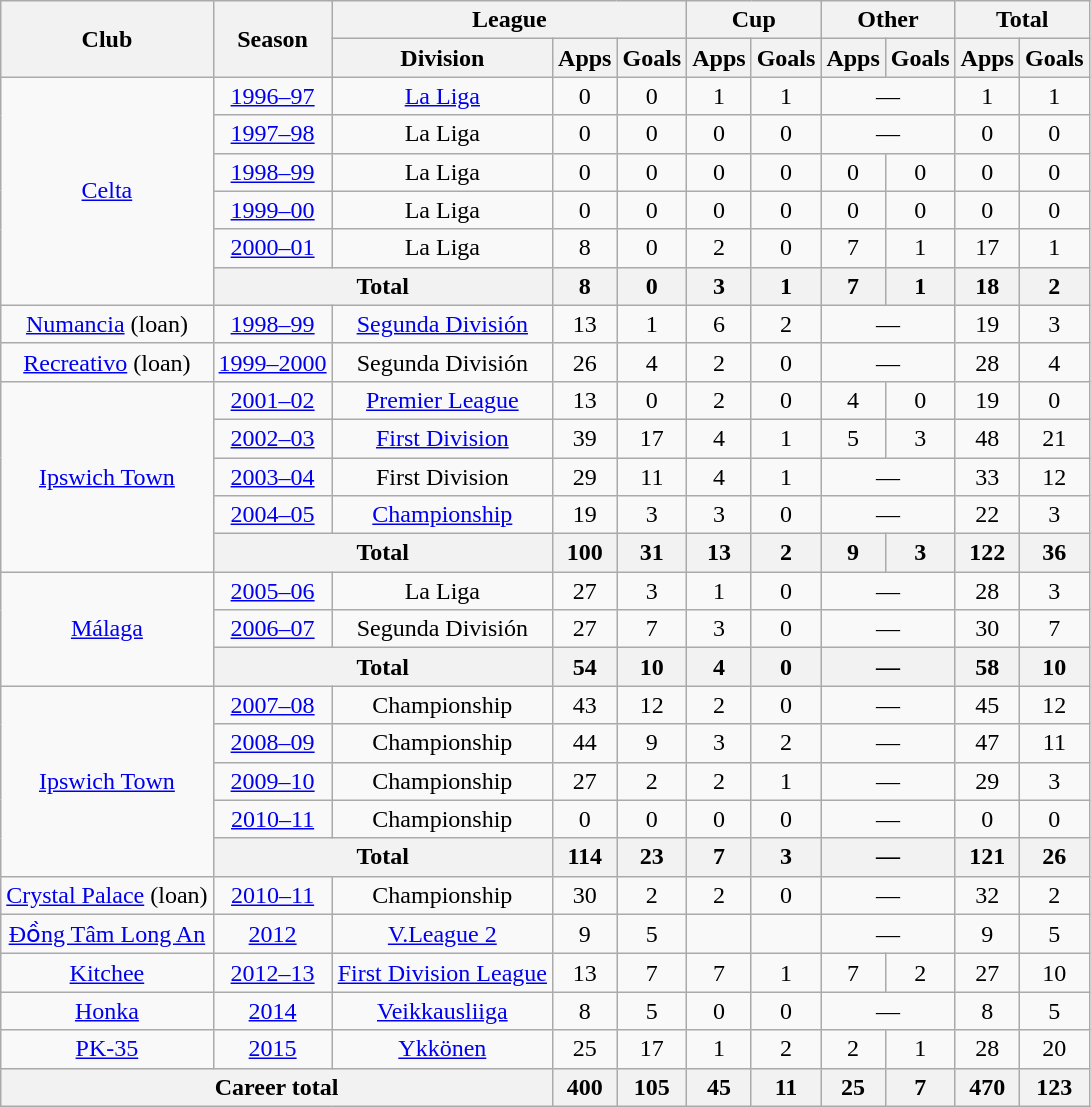<table class="wikitable" style="text-align:center">
<tr>
<th rowspan="2">Club</th>
<th rowspan="2">Season</th>
<th colspan="3">League</th>
<th colspan="2">Cup</th>
<th colspan="2">Other</th>
<th colspan="2">Total</th>
</tr>
<tr>
<th>Division</th>
<th>Apps</th>
<th>Goals</th>
<th>Apps</th>
<th>Goals</th>
<th>Apps</th>
<th>Goals</th>
<th>Apps</th>
<th>Goals</th>
</tr>
<tr>
<td rowspan="6"><a href='#'>Celta</a></td>
<td><a href='#'>1996–97</a></td>
<td><a href='#'>La Liga</a></td>
<td>0</td>
<td>0</td>
<td>1</td>
<td>1</td>
<td colspan="2">—</td>
<td>1</td>
<td>1</td>
</tr>
<tr>
<td><a href='#'>1997–98</a></td>
<td>La Liga</td>
<td>0</td>
<td>0</td>
<td>0</td>
<td>0</td>
<td colspan="2">—</td>
<td>0</td>
<td>0</td>
</tr>
<tr>
<td><a href='#'>1998–99</a></td>
<td>La Liga</td>
<td>0</td>
<td>0</td>
<td>0</td>
<td>0</td>
<td>0</td>
<td>0</td>
<td>0</td>
<td>0</td>
</tr>
<tr>
<td><a href='#'>1999–00</a></td>
<td>La Liga</td>
<td>0</td>
<td>0</td>
<td>0</td>
<td>0</td>
<td>0</td>
<td>0</td>
<td>0</td>
<td>0</td>
</tr>
<tr>
<td><a href='#'>2000–01</a></td>
<td>La Liga</td>
<td>8</td>
<td>0</td>
<td>2</td>
<td>0</td>
<td>7</td>
<td>1</td>
<td>17</td>
<td>1</td>
</tr>
<tr>
<th colspan="2">Total</th>
<th>8</th>
<th>0</th>
<th>3</th>
<th>1</th>
<th>7</th>
<th>1</th>
<th>18</th>
<th>2</th>
</tr>
<tr>
<td><a href='#'>Numancia</a> (loan)</td>
<td><a href='#'>1998–99</a></td>
<td><a href='#'>Segunda División</a></td>
<td>13</td>
<td>1</td>
<td>6</td>
<td>2</td>
<td colspan="2">—</td>
<td>19</td>
<td>3</td>
</tr>
<tr>
<td><a href='#'>Recreativo</a> (loan)</td>
<td><a href='#'>1999–2000</a></td>
<td>Segunda División</td>
<td>26</td>
<td>4</td>
<td>2</td>
<td>0</td>
<td colspan="2">—</td>
<td>28</td>
<td>4</td>
</tr>
<tr>
<td rowspan="5"><a href='#'>Ipswich Town</a></td>
<td><a href='#'>2001–02</a></td>
<td><a href='#'>Premier League</a></td>
<td>13</td>
<td>0</td>
<td>2</td>
<td>0</td>
<td>4</td>
<td>0</td>
<td>19</td>
<td>0</td>
</tr>
<tr>
<td><a href='#'>2002–03</a></td>
<td><a href='#'>First Division</a></td>
<td>39</td>
<td>17</td>
<td>4</td>
<td>1</td>
<td>5</td>
<td>3</td>
<td>48</td>
<td>21</td>
</tr>
<tr>
<td><a href='#'>2003–04</a></td>
<td>First Division</td>
<td>29</td>
<td>11</td>
<td>4</td>
<td>1</td>
<td colspan="2">—</td>
<td>33</td>
<td>12</td>
</tr>
<tr>
<td><a href='#'>2004–05</a></td>
<td><a href='#'>Championship</a></td>
<td>19</td>
<td>3</td>
<td>3</td>
<td>0</td>
<td colspan="2">—</td>
<td>22</td>
<td>3</td>
</tr>
<tr>
<th colspan="2">Total</th>
<th>100</th>
<th>31</th>
<th>13</th>
<th>2</th>
<th>9</th>
<th>3</th>
<th>122</th>
<th>36</th>
</tr>
<tr>
<td rowspan="3"><a href='#'>Málaga</a></td>
<td><a href='#'>2005–06</a></td>
<td>La Liga</td>
<td>27</td>
<td>3</td>
<td>1</td>
<td>0</td>
<td colspan="2">—</td>
<td>28</td>
<td>3</td>
</tr>
<tr>
<td><a href='#'>2006–07</a></td>
<td>Segunda División</td>
<td>27</td>
<td>7</td>
<td>3</td>
<td>0</td>
<td colspan="2">—</td>
<td>30</td>
<td>7</td>
</tr>
<tr>
<th colspan="2">Total</th>
<th>54</th>
<th>10</th>
<th>4</th>
<th>0</th>
<th colspan="2">—</th>
<th>58</th>
<th>10</th>
</tr>
<tr>
<td rowspan="5"><a href='#'>Ipswich Town</a></td>
<td><a href='#'>2007–08</a></td>
<td>Championship</td>
<td>43</td>
<td>12</td>
<td>2</td>
<td>0</td>
<td colspan="2">—</td>
<td>45</td>
<td>12</td>
</tr>
<tr>
<td><a href='#'>2008–09</a></td>
<td>Championship</td>
<td>44</td>
<td>9</td>
<td>3</td>
<td>2</td>
<td colspan="2">—</td>
<td>47</td>
<td>11</td>
</tr>
<tr>
<td><a href='#'>2009–10</a></td>
<td>Championship</td>
<td>27</td>
<td>2</td>
<td>2</td>
<td>1</td>
<td colspan="2">—</td>
<td>29</td>
<td>3</td>
</tr>
<tr>
<td><a href='#'>2010–11</a></td>
<td>Championship</td>
<td>0</td>
<td>0</td>
<td>0</td>
<td>0</td>
<td colspan="2">—</td>
<td>0</td>
<td>0</td>
</tr>
<tr>
<th colspan="2">Total</th>
<th>114</th>
<th>23</th>
<th>7</th>
<th>3</th>
<th colspan="2">—</th>
<th>121</th>
<th>26</th>
</tr>
<tr>
<td><a href='#'>Crystal Palace</a> (loan)</td>
<td><a href='#'>2010–11</a></td>
<td>Championship</td>
<td>30</td>
<td>2</td>
<td>2</td>
<td>0</td>
<td colspan="2">—</td>
<td>32</td>
<td>2</td>
</tr>
<tr>
<td><a href='#'>Đồng Tâm Long An</a></td>
<td><a href='#'>2012</a></td>
<td><a href='#'>V.League 2</a></td>
<td>9</td>
<td>5</td>
<td></td>
<td></td>
<td colspan="2">—</td>
<td>9</td>
<td>5</td>
</tr>
<tr>
<td><a href='#'>Kitchee</a></td>
<td><a href='#'>2012–13</a></td>
<td><a href='#'>First Division League</a></td>
<td>13</td>
<td>7</td>
<td>7</td>
<td>1</td>
<td>7</td>
<td>2</td>
<td>27</td>
<td>10</td>
</tr>
<tr>
<td><a href='#'>Honka</a></td>
<td><a href='#'>2014</a></td>
<td><a href='#'>Veikkausliiga</a></td>
<td>8</td>
<td>5</td>
<td>0</td>
<td>0</td>
<td colspan="2">—</td>
<td>8</td>
<td>5</td>
</tr>
<tr>
<td><a href='#'>PK-35</a></td>
<td><a href='#'>2015</a></td>
<td><a href='#'>Ykkönen</a></td>
<td>25</td>
<td>17</td>
<td>1</td>
<td 2>2</td>
<td>2</td>
<td>1</td>
<td>28</td>
<td>20</td>
</tr>
<tr>
<th colspan="3">Career total</th>
<th>400</th>
<th>105</th>
<th>45</th>
<th>11</th>
<th>25</th>
<th>7</th>
<th>470</th>
<th>123</th>
</tr>
</table>
